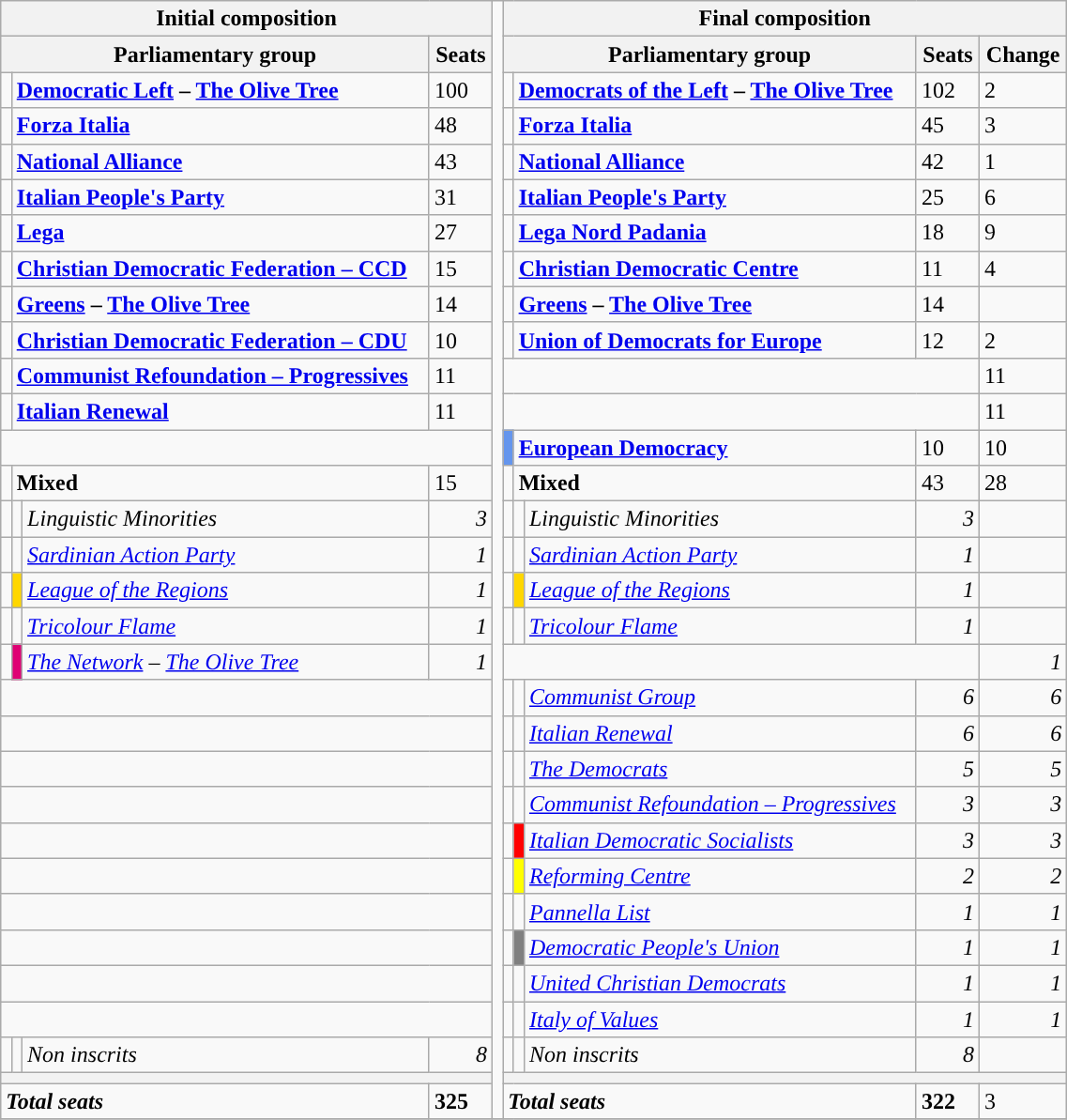<table class="wikitable" style="width : 60%;">
<tr>
<th colspan="4">Initial composition</th>
<td rowspan="32" style="width : 1%;"></td>
<th colspan="5">Final composition</th>
</tr>
<tr>
<th colspan="3">Parliamentary group</th>
<th>Seats</th>
<th colspan="3">Parliamentary group</th>
<th>Seats</th>
<th>Change</th>
</tr>
<tr>
<td></td>
<td colspan = "2"><strong><a href='#'>Democratic Left</a> – <a href='#'>The Olive Tree</a></strong></td>
<td>100</td>
<td></td>
<td colspan = "2"><strong><a href='#'>Democrats of the Left</a> – <a href='#'>The Olive Tree</a></strong></td>
<td>102</td>
<td> 2</td>
</tr>
<tr>
<td></td>
<td colspan = "2"><strong><a href='#'>Forza Italia</a></strong></td>
<td>48</td>
<td></td>
<td colspan = "2"><strong><a href='#'>Forza Italia</a></strong></td>
<td>45</td>
<td> 3</td>
</tr>
<tr>
<td></td>
<td colspan = "2"><strong><a href='#'>National Alliance</a></strong></td>
<td>43</td>
<td></td>
<td colspan = "2"><strong><a href='#'>National Alliance</a></strong></td>
<td>42</td>
<td> 1</td>
</tr>
<tr>
<td></td>
<td colspan = "2"><strong><a href='#'>Italian People's Party</a></strong></td>
<td>31</td>
<td></td>
<td colspan = "2"><strong><a href='#'>Italian People's Party</a></strong></td>
<td>25</td>
<td> 6</td>
</tr>
<tr>
<td></td>
<td colspan = "2"><strong><a href='#'>Lega</a></strong></td>
<td>27</td>
<td></td>
<td colspan = "2"><strong><a href='#'>Lega Nord Padania</a></strong></td>
<td>18</td>
<td> 9</td>
</tr>
<tr>
<td></td>
<td colspan = "2"><strong><a href='#'>Christian Democratic Federation – CCD</a></strong></td>
<td>15</td>
<td></td>
<td colspan = "2"><strong><a href='#'>Christian Democratic Centre</a></strong></td>
<td>11</td>
<td> 4</td>
</tr>
<tr>
<td></td>
<td colspan = "2"><strong><a href='#'>Greens</a> – <a href='#'>The Olive Tree</a></strong></td>
<td>14</td>
<td></td>
<td colspan = "2"><strong><a href='#'>Greens</a> – <a href='#'>The Olive Tree</a></strong></td>
<td>14</td>
<td></td>
</tr>
<tr>
<td></td>
<td colspan = "2"><strong><a href='#'>Christian Democratic Federation – CDU</a></strong></td>
<td>10</td>
<td></td>
<td colspan = "2"><strong><a href='#'>Union of Democrats for Europe</a></strong></td>
<td>12</td>
<td> 2</td>
</tr>
<tr>
<td></td>
<td colspan = "2"><strong><a href='#'>Communist Refoundation – Progressives</a></strong></td>
<td>11</td>
<td colspan = "4"></td>
<td> 11</td>
</tr>
<tr>
<td></td>
<td colspan = "2"><strong><a href='#'>Italian Renewal</a></strong></td>
<td>11</td>
<td colspan = "4"></td>
<td> 11</td>
</tr>
<tr>
<td colspan = "4"></td>
<td bgcolor="#6495ed" width=1%></td>
<td colspan = "2"><strong><a href='#'>European Democracy</a></strong></td>
<td>10</td>
<td> 10</td>
</tr>
<tr>
<td></td>
<td colspan = "2"><strong>Mixed</strong></td>
<td>15</td>
<td></td>
<td colspan = "2"><strong>Mixed</strong></td>
<td>43</td>
<td> 28</td>
</tr>
<tr>
<td></td>
<td></td>
<td><em>Linguistic Minorities</em></td>
<td align="right"><em>3</em></td>
<td></td>
<td></td>
<td><em>Linguistic Minorities</em></td>
<td align="right"><em>3</em></td>
<td align="right"></td>
</tr>
<tr>
<td></td>
<td></td>
<td><em><a href='#'>Sardinian Action Party</a></em></td>
<td align="right"><em>1</em></td>
<td></td>
<td></td>
<td><em><a href='#'>Sardinian Action Party</a></em></td>
<td align="right"><em>1</em></td>
<td align="right"></td>
</tr>
<tr>
<td></td>
<td bgcolor="Gold" width=1%></td>
<td><em><a href='#'>League of the Regions</a></em></td>
<td align="right"><em>1</em></td>
<td></td>
<td bgcolor="Gold" width=1%></td>
<td><em><a href='#'>League of the Regions</a></em></td>
<td align="right"><em>1</em></td>
<td align="right"></td>
</tr>
<tr>
<td></td>
<td></td>
<td><em><a href='#'>Tricolour Flame</a></em></td>
<td align="right"><em>1</em></td>
<td></td>
<td></td>
<td><em><a href='#'>Tricolour Flame</a></em></td>
<td align="right"><em>1</em></td>
<td align="right"></td>
</tr>
<tr>
<td></td>
<td bgcolor="#DF0174" width=1%></td>
<td><em><a href='#'>The Network</a> – <a href='#'>The Olive Tree</a></em></td>
<td align="right"><em>1</em></td>
<td colspan="4"></td>
<td align="right"> <em>1</em></td>
</tr>
<tr>
<td colspan="4"></td>
<td></td>
<td></td>
<td><em><a href='#'>Communist Group</a></em></td>
<td align="right"><em>6</em></td>
<td align="right"> <em>6</em></td>
</tr>
<tr>
<td colspan="4"></td>
<td></td>
<td></td>
<td><em><a href='#'>Italian Renewal</a></em></td>
<td align="right"><em>6</em></td>
<td align="right"> <em>6</em></td>
</tr>
<tr>
<td colspan="4"></td>
<td></td>
<td></td>
<td><em><a href='#'>The Democrats</a></em></td>
<td align="right"><em>5</em></td>
<td align="right"> <em>5</em></td>
</tr>
<tr>
<td colspan="4"></td>
<td></td>
<td></td>
<td><em><a href='#'>Communist Refoundation – Progressives</a></em></td>
<td align="right"><em>3</em></td>
<td align="right"> <em>3</em></td>
</tr>
<tr>
<td colspan="4"></td>
<td></td>
<td bgcolor="red" width=1%></td>
<td><em><a href='#'>Italian Democratic Socialists</a></em></td>
<td align="right"><em>3</em></td>
<td align="right"> <em>3</em></td>
</tr>
<tr>
<td colspan="4"></td>
<td></td>
<td bgcolor="yellow" width=1%></td>
<td><em><a href='#'>Reforming Centre</a></em></td>
<td align="right"><em>2</em></td>
<td align="right"> <em>2</em></td>
</tr>
<tr>
<td colspan="4"></td>
<td></td>
<td></td>
<td><em><a href='#'>Pannella List</a></em></td>
<td align="right"><em>1</em></td>
<td align="right"> <em>1</em></td>
</tr>
<tr>
<td colspan="4"></td>
<td></td>
<td bgcolor="grey" width=1%></td>
<td><em><a href='#'>Democratic People's Union</a></em></td>
<td align="right"><em>1</em></td>
<td align="right"> <em>1</em></td>
</tr>
<tr>
<td colspan="4"></td>
<td></td>
<td></td>
<td><em><a href='#'>United Christian Democrats</a></em></td>
<td align="right"><em>1</em></td>
<td align="right"> <em>1</em></td>
</tr>
<tr>
<td colspan="4"></td>
<td></td>
<td></td>
<td><em><a href='#'>Italy of Values</a></em></td>
<td align="right"><em>1</em></td>
<td align="right"> <em>1</em></td>
</tr>
<tr>
<td></td>
<td></td>
<td><em>Non inscrits</em></td>
<td align="right"><em>8</em></td>
<td></td>
<td></td>
<td><em>Non inscrits</em></td>
<td align="right"><em>8</em></td>
<td align="right"></td>
</tr>
<tr>
<th colspan="4"></th>
<th colspan="5"></th>
</tr>
<tr>
<td colspan="3"><strong><em>Total seats</em></strong></td>
<td><strong>325</strong></td>
<td colspan="3"><strong><em>Total seats</em></strong></td>
<td><strong>322</strong></td>
<td> 3</td>
</tr>
<tr>
</tr>
</table>
